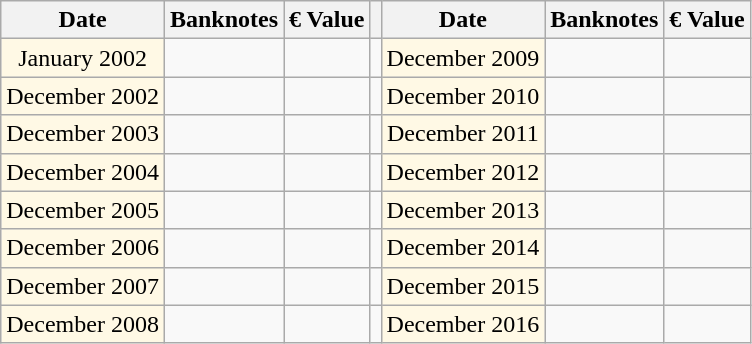<table class="wikitable" style="border-collapse:collapse">
<tr>
<th scope="col">Date</th>
<th scope="col">Banknotes</th>
<th scope="col">€ Value</th>
<th></th>
<th scope="col">Date</th>
<th scope="col">Banknotes</th>
<th scope="col">€ Value</th>
</tr>
<tr align="center">
<td style="background-color:#FFF9E5;">January 2002</td>
<td></td>
<td></td>
<td></td>
<td style="background-color:#FFF9E5;">December 2009</td>
<td></td>
<td></td>
</tr>
<tr align="center">
<td style="background-color:#FFF9E5;">December 2002</td>
<td></td>
<td></td>
<td></td>
<td style="background-color:#FFF9E5;">December 2010</td>
<td></td>
<td></td>
</tr>
<tr align="center">
<td style="background-color:#FFF9E5;">December 2003</td>
<td></td>
<td></td>
<td></td>
<td style="background-color:#FFF9E5;">December 2011</td>
<td></td>
<td></td>
</tr>
<tr align="center">
<td style="background-color:#FFF9E5;">December 2004</td>
<td></td>
<td></td>
<td></td>
<td style="background-color:#FFF9E5;">December 2012</td>
<td></td>
<td></td>
</tr>
<tr align="center">
<td style="background-color:#FFF9E5;">December 2005</td>
<td></td>
<td></td>
<td></td>
<td style="background-color:#FFF9E5;">December 2013</td>
<td></td>
<td></td>
</tr>
<tr align="center">
<td style="background-color:#FFF9E5;">December 2006</td>
<td></td>
<td></td>
<td></td>
<td style="background-color:#FFF9E5;">December 2014</td>
<td></td>
<td></td>
</tr>
<tr align="center">
<td style="background-color:#FFF9E5;">December 2007</td>
<td></td>
<td></td>
<td></td>
<td style="background-color:#FFF9E5;">December 2015</td>
<td></td>
<td></td>
</tr>
<tr align="center">
<td style="background-color:#FFF9E5;">December 2008</td>
<td></td>
<td></td>
<td></td>
<td style="background-color:#FFF9E5;">December 2016</td>
<td></td>
<td></td>
</tr>
</table>
